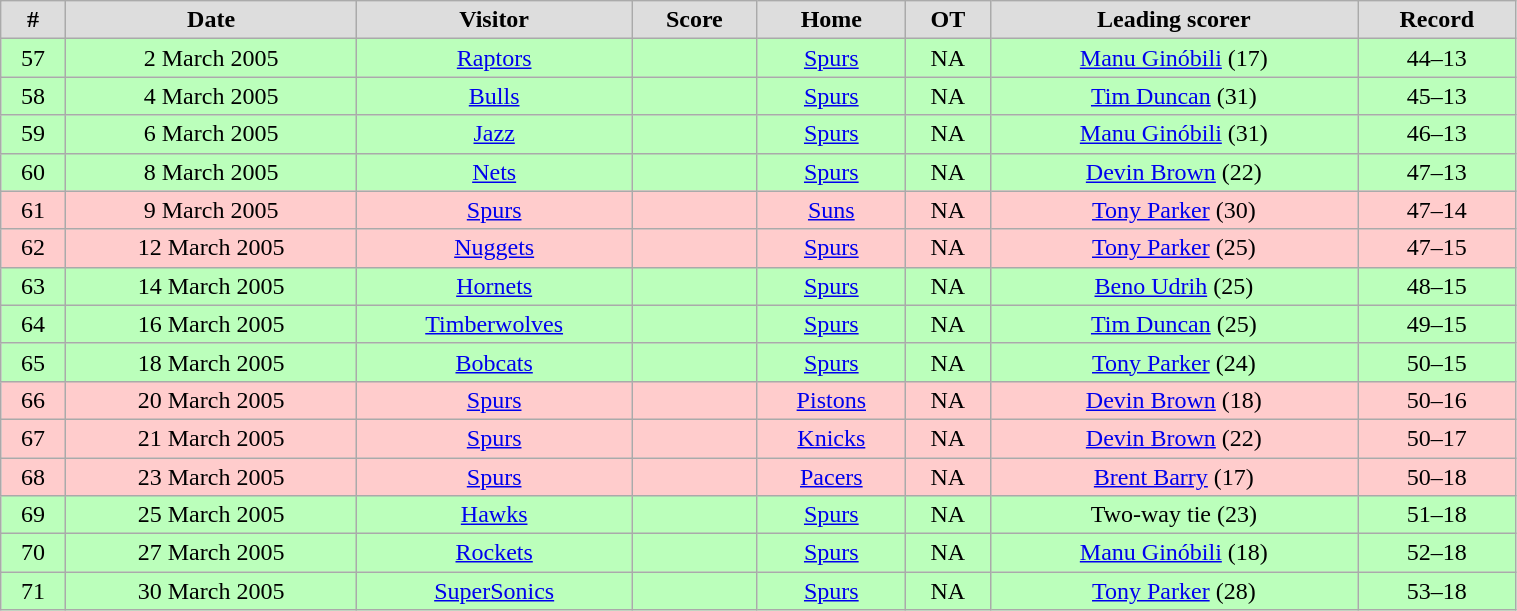<table class="wikitable" width="80%">
<tr align="center"  bgcolor="#dddddd">
<td><strong>#</strong></td>
<td><strong>Date</strong></td>
<td><strong>Visitor</strong></td>
<td><strong>Score</strong></td>
<td><strong>Home</strong></td>
<td><strong>OT</strong></td>
<td><strong>Leading scorer</strong></td>
<td><strong>Record</strong></td>
</tr>
<tr align="center" bgcolor="#bbffbb">
<td>57</td>
<td>2 March 2005</td>
<td><a href='#'>Raptors</a></td>
<td></td>
<td><a href='#'>Spurs</a></td>
<td>NA</td>
<td><a href='#'>Manu Ginóbili</a> (17)</td>
<td>44–13</td>
</tr>
<tr align="center" bgcolor="#bbffbb">
<td>58</td>
<td>4 March 2005</td>
<td><a href='#'>Bulls</a></td>
<td></td>
<td><a href='#'>Spurs</a></td>
<td>NA</td>
<td><a href='#'>Tim Duncan</a> (31)</td>
<td>45–13</td>
</tr>
<tr align="center" bgcolor="#bbffbb">
<td>59</td>
<td>6 March 2005</td>
<td><a href='#'>Jazz</a></td>
<td></td>
<td><a href='#'>Spurs</a></td>
<td>NA</td>
<td><a href='#'>Manu Ginóbili</a> (31)</td>
<td>46–13</td>
</tr>
<tr align="center" bgcolor="#bbffbb">
<td>60</td>
<td>8 March 2005</td>
<td><a href='#'>Nets</a></td>
<td></td>
<td><a href='#'>Spurs</a></td>
<td>NA</td>
<td><a href='#'>Devin Brown</a> (22)</td>
<td>47–13</td>
</tr>
<tr align="center" bgcolor="#ffcccc">
<td>61</td>
<td>9 March 2005</td>
<td><a href='#'>Spurs</a></td>
<td></td>
<td><a href='#'>Suns</a></td>
<td>NA</td>
<td><a href='#'>Tony Parker</a> (30)</td>
<td>47–14</td>
</tr>
<tr align="center" bgcolor="#ffcccc">
<td>62</td>
<td>12 March 2005</td>
<td><a href='#'>Nuggets</a></td>
<td></td>
<td><a href='#'>Spurs</a></td>
<td>NA</td>
<td><a href='#'>Tony Parker</a> (25)</td>
<td>47–15</td>
</tr>
<tr align="center" bgcolor="#bbffbb">
<td>63</td>
<td>14 March 2005</td>
<td><a href='#'>Hornets</a></td>
<td></td>
<td><a href='#'>Spurs</a></td>
<td>NA</td>
<td><a href='#'>Beno Udrih</a> (25)</td>
<td>48–15</td>
</tr>
<tr align="center" bgcolor="#bbffbb">
<td>64</td>
<td>16 March 2005</td>
<td><a href='#'>Timberwolves</a></td>
<td></td>
<td><a href='#'>Spurs</a></td>
<td>NA</td>
<td><a href='#'>Tim Duncan</a> (25)</td>
<td>49–15</td>
</tr>
<tr align="center" bgcolor="#bbffbb">
<td>65</td>
<td>18 March 2005</td>
<td><a href='#'>Bobcats</a></td>
<td></td>
<td><a href='#'>Spurs</a></td>
<td>NA</td>
<td><a href='#'>Tony Parker</a> (24)</td>
<td>50–15</td>
</tr>
<tr align="center" bgcolor="#ffcccc">
<td>66</td>
<td>20 March 2005</td>
<td><a href='#'>Spurs</a></td>
<td></td>
<td><a href='#'>Pistons</a></td>
<td>NA</td>
<td><a href='#'>Devin Brown</a> (18)</td>
<td>50–16</td>
</tr>
<tr align="center" bgcolor="#ffcccc">
<td>67</td>
<td>21 March 2005</td>
<td><a href='#'>Spurs</a></td>
<td></td>
<td><a href='#'>Knicks</a></td>
<td>NA</td>
<td><a href='#'>Devin Brown</a> (22)</td>
<td>50–17</td>
</tr>
<tr align="center" bgcolor="#ffcccc">
<td>68</td>
<td>23 March 2005</td>
<td><a href='#'>Spurs</a></td>
<td></td>
<td><a href='#'>Pacers</a></td>
<td>NA</td>
<td><a href='#'>Brent Barry</a> (17)</td>
<td>50–18</td>
</tr>
<tr align="center" bgcolor="#bbffbb">
<td>69</td>
<td>25 March 2005</td>
<td><a href='#'>Hawks</a></td>
<td></td>
<td><a href='#'>Spurs</a></td>
<td>NA</td>
<td>Two-way tie (23)</td>
<td>51–18</td>
</tr>
<tr align="center" bgcolor="#bbffbb">
<td>70</td>
<td>27 March 2005</td>
<td><a href='#'>Rockets</a></td>
<td></td>
<td><a href='#'>Spurs</a></td>
<td>NA</td>
<td><a href='#'>Manu Ginóbili</a> (18)</td>
<td>52–18</td>
</tr>
<tr align="center" bgcolor="#bbffbb">
<td>71</td>
<td>30 March 2005</td>
<td><a href='#'>SuperSonics</a></td>
<td></td>
<td><a href='#'>Spurs</a></td>
<td>NA</td>
<td><a href='#'>Tony Parker</a> (28)</td>
<td>53–18</td>
</tr>
</table>
